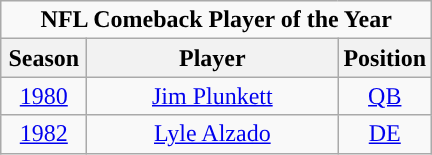<table class="wikitable sortable" style="text-align:center">
<tr>
<td colspan="3"><strong>NFL Comeback Player of the Year</strong></td>
</tr>
<tr>
<th style="width:50px; ">Season</th>
<th style="width:160px; ">Player</th>
<th style="width:50px; ">Position</th>
</tr>
<tr>
<td><a href='#'>1980</a></td>
<td><a href='#'>Jim Plunkett</a></td>
<td><a href='#'>QB</a></td>
</tr>
<tr>
<td><a href='#'>1982</a></td>
<td><a href='#'>Lyle Alzado</a></td>
<td><a href='#'>DE</a></td>
</tr>
</table>
